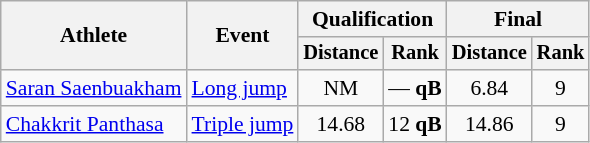<table class="wikitable" style="font-size:90%">
<tr>
<th rowspan=2>Athlete</th>
<th rowspan=2>Event</th>
<th colspan=2>Qualification</th>
<th colspan=2>Final</th>
</tr>
<tr style="font-size:95%">
<th>Distance</th>
<th>Rank</th>
<th>Distance</th>
<th>Rank</th>
</tr>
<tr align=center>
<td align=left><a href='#'>Saran Saenbuakham</a></td>
<td align=left><a href='#'>Long jump</a></td>
<td>NM</td>
<td>— <strong>qB</strong></td>
<td>6.84</td>
<td>9</td>
</tr>
<tr align=center>
<td align=left><a href='#'>Chakkrit Panthasa</a></td>
<td align=left><a href='#'>Triple jump</a></td>
<td>14.68</td>
<td>12 <strong>qB</strong></td>
<td>14.86</td>
<td>9</td>
</tr>
</table>
